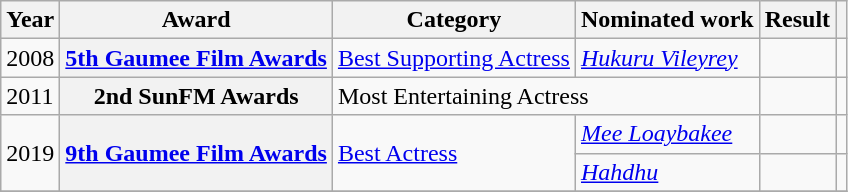<table class="wikitable plainrowheaders sortable">
<tr>
<th scope="col">Year</th>
<th scope="col">Award</th>
<th scope="col">Category</th>
<th scope="col">Nominated work</th>
<th scope="col">Result</th>
<th scope="col" class="unsortable"></th>
</tr>
<tr>
<td>2008</td>
<th scope="row"><a href='#'>5th Gaumee Film Awards</a></th>
<td><a href='#'>Best Supporting Actress</a></td>
<td><em><a href='#'>Hukuru Vileyrey</a></em></td>
<td></td>
<td style="text-align:center;"></td>
</tr>
<tr>
<td>2011</td>
<th scope="row">2nd SunFM Awards</th>
<td colspan="2">Most Entertaining Actress</td>
<td></td>
<td style="text-align:center;"></td>
</tr>
<tr>
<td rowspan="2">2019</td>
<th scope="row" rowspan="2"><a href='#'>9th Gaumee Film Awards</a></th>
<td rowspan="2"><a href='#'>Best Actress</a></td>
<td><em><a href='#'>Mee Loaybakee</a></em></td>
<td></td>
<td style="text-align:center;"></td>
</tr>
<tr>
<td><em><a href='#'>Hahdhu</a></em></td>
<td></td>
<td style="text-align:center;"></td>
</tr>
<tr>
</tr>
</table>
